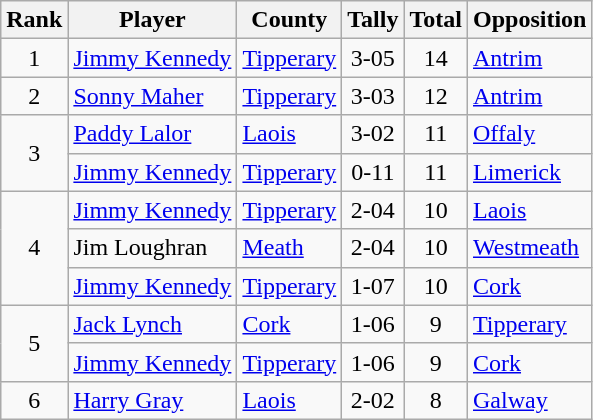<table class="wikitable">
<tr>
<th>Rank</th>
<th>Player</th>
<th>County</th>
<th>Tally</th>
<th>Total</th>
<th>Opposition</th>
</tr>
<tr>
<td rowspan=1 align=center>1</td>
<td><a href='#'>Jimmy Kennedy</a></td>
<td><a href='#'>Tipperary</a></td>
<td align=center>3-05</td>
<td align=center>14</td>
<td><a href='#'>Antrim</a></td>
</tr>
<tr>
<td rowspan=1 align=center>2</td>
<td><a href='#'>Sonny Maher</a></td>
<td><a href='#'>Tipperary</a></td>
<td align=center>3-03</td>
<td align=center>12</td>
<td><a href='#'>Antrim</a></td>
</tr>
<tr>
<td rowspan=2 align=center>3</td>
<td><a href='#'>Paddy Lalor</a></td>
<td><a href='#'>Laois</a></td>
<td align=center>3-02</td>
<td align=center>11</td>
<td><a href='#'>Offaly</a></td>
</tr>
<tr>
<td><a href='#'>Jimmy Kennedy</a></td>
<td><a href='#'>Tipperary</a></td>
<td align=center>0-11</td>
<td align=center>11</td>
<td><a href='#'>Limerick</a></td>
</tr>
<tr>
<td rowspan=3 align=center>4</td>
<td><a href='#'>Jimmy Kennedy</a></td>
<td><a href='#'>Tipperary</a></td>
<td align=center>2-04</td>
<td align=center>10</td>
<td><a href='#'>Laois</a></td>
</tr>
<tr>
<td>Jim Loughran</td>
<td><a href='#'>Meath</a></td>
<td align=center>2-04</td>
<td align=center>10</td>
<td><a href='#'>Westmeath</a></td>
</tr>
<tr>
<td><a href='#'>Jimmy Kennedy</a></td>
<td><a href='#'>Tipperary</a></td>
<td align=center>1-07</td>
<td align=center>10</td>
<td><a href='#'>Cork</a></td>
</tr>
<tr>
<td rowspan=2 align=center>5</td>
<td><a href='#'>Jack Lynch</a></td>
<td><a href='#'>Cork</a></td>
<td align=center>1-06</td>
<td align=center>9</td>
<td><a href='#'>Tipperary</a></td>
</tr>
<tr>
<td><a href='#'>Jimmy Kennedy</a></td>
<td><a href='#'>Tipperary</a></td>
<td align=center>1-06</td>
<td align=center>9</td>
<td><a href='#'>Cork</a></td>
</tr>
<tr>
<td rowspan=1 align=center>6</td>
<td><a href='#'>Harry Gray</a></td>
<td><a href='#'>Laois</a></td>
<td align=center>2-02</td>
<td align=center>8</td>
<td><a href='#'>Galway</a></td>
</tr>
</table>
